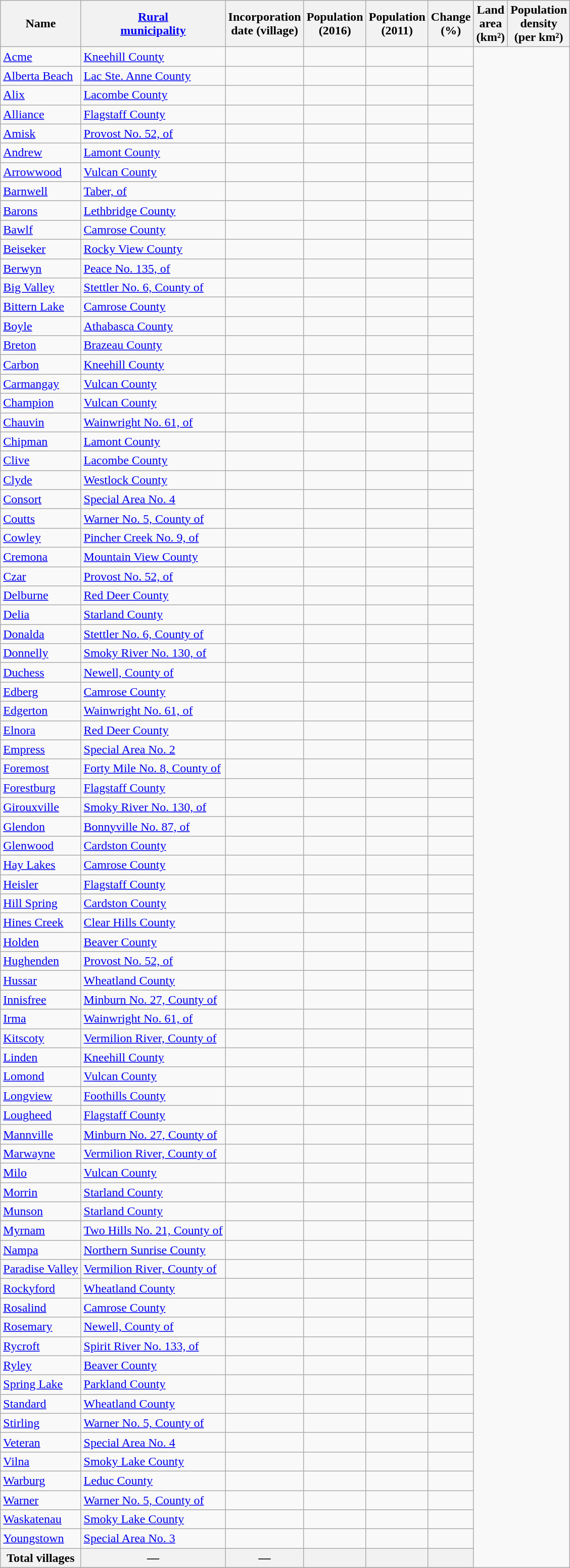<table class="wikitable sortable mw-collapsible">
<tr>
<th>Name</th>
<th><a href='#'>Rural<br>municipality</a></th>
<th>Incorporation<br>date (village)</th>
<th>Population<br>(2016)</th>
<th>Population<br>(2011)</th>
<th>Change<br>(%)</th>
<th>Land<br>area<br>(km²)</th>
<th>Population<br>density<br>(per km²)</th>
</tr>
<tr>
<td scope="row"><a href='#'>Acme</a></td>
<td><a href='#'>Kneehill County</a></td>
<td align=center></td>
<td></td>
<td align=center></td>
<td align=center></td>
</tr>
<tr>
<td scope="row"><a href='#'>Alberta Beach</a></td>
<td><a href='#'>Lac Ste. Anne County</a></td>
<td align=center></td>
<td></td>
<td align=center></td>
<td align=center></td>
</tr>
<tr>
<td scope="row"><a href='#'>Alix</a></td>
<td><a href='#'>Lacombe County</a></td>
<td align=center></td>
<td></td>
<td align=center></td>
<td align=center></td>
</tr>
<tr>
<td scope="row"><a href='#'>Alliance</a></td>
<td><a href='#'>Flagstaff County</a></td>
<td align=center></td>
<td></td>
<td align=center></td>
<td align=center></td>
</tr>
<tr>
<td scope="row"><a href='#'>Amisk</a></td>
<td><a href='#'>Provost No. 52,  of</a></td>
<td align=center></td>
<td></td>
<td align=center></td>
<td align=center></td>
</tr>
<tr>
<td scope="row"><a href='#'>Andrew</a></td>
<td><a href='#'>Lamont County</a></td>
<td align=center></td>
<td></td>
<td align=center></td>
<td align=center></td>
</tr>
<tr>
<td scope="row"><a href='#'>Arrowwood</a></td>
<td><a href='#'>Vulcan County</a></td>
<td align=center></td>
<td></td>
<td align=center></td>
<td align=center></td>
</tr>
<tr>
<td scope="row"><a href='#'>Barnwell</a></td>
<td><a href='#'>Taber,  of</a></td>
<td align=center></td>
<td></td>
<td align=center></td>
<td align=center></td>
</tr>
<tr>
<td scope="row"><a href='#'>Barons</a></td>
<td><a href='#'>Lethbridge County</a></td>
<td align=center></td>
<td></td>
<td align=center></td>
<td align=center></td>
</tr>
<tr>
<td scope="row"><a href='#'>Bawlf</a></td>
<td><a href='#'>Camrose County</a></td>
<td align=center></td>
<td></td>
<td align=center></td>
<td align=center></td>
</tr>
<tr>
<td scope="row"><a href='#'>Beiseker</a></td>
<td><a href='#'>Rocky View County</a></td>
<td align=center></td>
<td></td>
<td align=center></td>
<td align=center></td>
</tr>
<tr>
<td scope="row"><a href='#'>Berwyn</a></td>
<td><a href='#'>Peace No. 135,  of</a></td>
<td align=center></td>
<td></td>
<td align=center></td>
<td align=center></td>
</tr>
<tr>
<td scope="row"><a href='#'>Big Valley</a></td>
<td><a href='#'>Stettler No. 6, County of</a></td>
<td align=center></td>
<td></td>
<td align=center></td>
<td align=center></td>
</tr>
<tr>
<td scope="row"><a href='#'>Bittern Lake</a></td>
<td><a href='#'>Camrose County</a></td>
<td align=center></td>
<td></td>
<td align=center></td>
<td align=center></td>
</tr>
<tr>
<td scope="row"><a href='#'>Boyle</a></td>
<td><a href='#'>Athabasca County</a></td>
<td align=center></td>
<td></td>
<td align=center></td>
<td align=center></td>
</tr>
<tr>
<td scope="row"><a href='#'>Breton</a></td>
<td><a href='#'>Brazeau County</a></td>
<td align=center></td>
<td></td>
<td align=center></td>
<td align=center></td>
</tr>
<tr>
<td scope="row"><a href='#'>Carbon</a></td>
<td><a href='#'>Kneehill County</a></td>
<td align=center></td>
<td></td>
<td align=center></td>
<td align=center></td>
</tr>
<tr>
<td scope="row"><a href='#'>Carmangay</a></td>
<td><a href='#'>Vulcan County</a></td>
<td align=center></td>
<td></td>
<td align=center></td>
<td align=center></td>
</tr>
<tr>
<td scope="row"><a href='#'>Champion</a></td>
<td><a href='#'>Vulcan County</a></td>
<td align=center></td>
<td></td>
<td align=center></td>
<td align=center></td>
</tr>
<tr>
<td scope="row"><a href='#'>Chauvin</a></td>
<td><a href='#'>Wainwright No. 61,  of</a></td>
<td align=center></td>
<td></td>
<td align=center></td>
<td align=center></td>
</tr>
<tr>
<td scope="row"><a href='#'>Chipman</a></td>
<td><a href='#'>Lamont County</a></td>
<td align=center></td>
<td></td>
<td align=center></td>
<td align=center></td>
</tr>
<tr>
<td scope="row"><a href='#'>Clive</a></td>
<td><a href='#'>Lacombe County</a></td>
<td align=center></td>
<td></td>
<td align=center></td>
<td align=center></td>
</tr>
<tr>
<td scope="row"><a href='#'>Clyde</a></td>
<td><a href='#'>Westlock County</a></td>
<td align=center></td>
<td></td>
<td align=center></td>
<td align=center></td>
</tr>
<tr>
<td scope="row"><a href='#'>Consort</a></td>
<td><a href='#'>Special Area No. 4</a></td>
<td align=center></td>
<td></td>
<td align=center></td>
<td align=center></td>
</tr>
<tr>
<td scope="row"><a href='#'>Coutts</a></td>
<td><a href='#'>Warner No. 5, County of</a></td>
<td align=center></td>
<td></td>
<td align=center></td>
<td align=center></td>
</tr>
<tr>
<td scope="row"><a href='#'>Cowley</a></td>
<td><a href='#'>Pincher Creek No. 9,  of</a></td>
<td align=center></td>
<td></td>
<td align=center></td>
<td align=center></td>
</tr>
<tr>
<td scope="row"><a href='#'>Cremona</a></td>
<td><a href='#'>Mountain View County</a></td>
<td align=center></td>
<td></td>
<td align=center></td>
<td align=center></td>
</tr>
<tr>
<td scope="row"><a href='#'>Czar</a></td>
<td><a href='#'>Provost No. 52,  of</a></td>
<td align=center></td>
<td></td>
<td align=center></td>
<td align=center></td>
</tr>
<tr>
<td scope="row"><a href='#'>Delburne</a></td>
<td><a href='#'>Red Deer County</a></td>
<td align=center></td>
<td></td>
<td align=center></td>
<td align=center></td>
</tr>
<tr>
<td scope="row"><a href='#'>Delia</a></td>
<td><a href='#'>Starland County</a></td>
<td align=center></td>
<td></td>
<td align=center></td>
<td align=center></td>
</tr>
<tr>
<td scope="row"><a href='#'>Donalda</a></td>
<td><a href='#'>Stettler No. 6, County of</a></td>
<td align=center></td>
<td></td>
<td align=center></td>
<td align=center></td>
</tr>
<tr>
<td scope="row"><a href='#'>Donnelly</a></td>
<td><a href='#'>Smoky River No. 130,  of</a></td>
<td align=center></td>
<td></td>
<td align=center></td>
<td align=center></td>
</tr>
<tr>
<td scope="row"><a href='#'>Duchess</a></td>
<td><a href='#'>Newell, County of</a></td>
<td align=center></td>
<td></td>
<td align=center></td>
<td align=center></td>
</tr>
<tr>
<td scope="row"><a href='#'>Edberg</a></td>
<td><a href='#'>Camrose County</a></td>
<td align=center></td>
<td></td>
<td align=center></td>
<td align=center></td>
</tr>
<tr>
<td scope="row"><a href='#'>Edgerton</a></td>
<td><a href='#'>Wainwright No. 61,  of</a></td>
<td align=center></td>
<td></td>
<td align=center></td>
<td align=center></td>
</tr>
<tr>
<td scope="row"><a href='#'>Elnora</a></td>
<td><a href='#'>Red Deer County</a></td>
<td align=center></td>
<td></td>
<td align=center></td>
<td align=center></td>
</tr>
<tr>
<td scope="row"><a href='#'>Empress</a></td>
<td><a href='#'>Special Area No. 2</a></td>
<td align=center></td>
<td></td>
<td align=center></td>
<td align=center></td>
</tr>
<tr>
<td scope="row"><a href='#'>Foremost</a></td>
<td><a href='#'>Forty Mile No. 8, County of</a></td>
<td align=center></td>
<td></td>
<td align=center></td>
<td align=center></td>
</tr>
<tr>
<td scope="row"><a href='#'>Forestburg</a></td>
<td><a href='#'>Flagstaff County</a></td>
<td align=center></td>
<td></td>
<td align=center></td>
<td align=center></td>
</tr>
<tr>
<td scope="row"><a href='#'>Girouxville</a></td>
<td><a href='#'>Smoky River No. 130,  of</a></td>
<td align=center></td>
<td></td>
<td align=center></td>
<td align=center></td>
</tr>
<tr>
<td scope="row"><a href='#'>Glendon</a></td>
<td><a href='#'>Bonnyville No. 87,  of</a></td>
<td align=center></td>
<td></td>
<td align=center></td>
<td align=center></td>
</tr>
<tr>
<td scope="row"><a href='#'>Glenwood</a></td>
<td><a href='#'>Cardston County</a></td>
<td align=center></td>
<td></td>
<td align=center></td>
<td align=center></td>
</tr>
<tr>
<td scope="row"><a href='#'>Hay Lakes</a></td>
<td><a href='#'>Camrose County</a></td>
<td align=center></td>
<td></td>
<td align=center></td>
<td align=center></td>
</tr>
<tr>
<td scope="row"><a href='#'>Heisler</a></td>
<td><a href='#'>Flagstaff County</a></td>
<td align=center></td>
<td></td>
<td align=center></td>
<td align=center></td>
</tr>
<tr>
<td scope="row"><a href='#'>Hill Spring</a></td>
<td><a href='#'>Cardston County</a></td>
<td align=center></td>
<td></td>
<td align=center></td>
<td align=center></td>
</tr>
<tr>
<td scope="row"><a href='#'>Hines Creek</a></td>
<td><a href='#'>Clear Hills County</a></td>
<td align=center></td>
<td></td>
<td align=center></td>
<td align=center></td>
</tr>
<tr>
<td scope="row"><a href='#'>Holden</a></td>
<td><a href='#'>Beaver County</a></td>
<td align=center></td>
<td></td>
<td align=center></td>
<td align=center></td>
</tr>
<tr>
<td scope="row"><a href='#'>Hughenden</a></td>
<td><a href='#'>Provost No. 52,  of</a></td>
<td align=center></td>
<td></td>
<td align=center></td>
<td align=center></td>
</tr>
<tr>
<td scope="row"><a href='#'>Hussar</a></td>
<td><a href='#'>Wheatland County</a></td>
<td align=center></td>
<td></td>
<td align=center></td>
<td align=center></td>
</tr>
<tr>
<td scope="row"><a href='#'>Innisfree</a></td>
<td><a href='#'>Minburn No. 27, County of</a></td>
<td align=center></td>
<td></td>
<td align=center></td>
<td align=center></td>
</tr>
<tr>
<td scope="row"><a href='#'>Irma</a></td>
<td><a href='#'>Wainwright No. 61,  of</a></td>
<td align=center></td>
<td></td>
<td align=center></td>
<td align=center></td>
</tr>
<tr>
<td scope="row"><a href='#'>Kitscoty</a></td>
<td><a href='#'>Vermilion River, County of</a></td>
<td align=center></td>
<td></td>
<td align=center></td>
<td align=center></td>
</tr>
<tr>
<td scope="row"><a href='#'>Linden</a></td>
<td><a href='#'>Kneehill County</a></td>
<td align=center></td>
<td></td>
<td align=center></td>
<td align=center></td>
</tr>
<tr>
<td scope="row"><a href='#'>Lomond</a></td>
<td><a href='#'>Vulcan County</a></td>
<td align=center></td>
<td></td>
<td align=center></td>
<td align=center></td>
</tr>
<tr>
<td scope="row"><a href='#'>Longview</a></td>
<td><a href='#'>Foothills County</a></td>
<td align=center></td>
<td></td>
<td align=center></td>
<td align=center></td>
</tr>
<tr>
<td scope="row"><a href='#'>Lougheed</a></td>
<td><a href='#'>Flagstaff County</a></td>
<td align=center></td>
<td></td>
<td align=center></td>
<td align=center></td>
</tr>
<tr>
<td scope="row"><a href='#'>Mannville</a></td>
<td><a href='#'>Minburn No. 27, County of</a></td>
<td align=center></td>
<td></td>
<td align=center></td>
<td align=center></td>
</tr>
<tr>
<td scope="row"><a href='#'>Marwayne</a></td>
<td><a href='#'>Vermilion River, County of</a></td>
<td align=center></td>
<td></td>
<td align=center></td>
<td align=center></td>
</tr>
<tr>
<td scope="row"><a href='#'>Milo</a></td>
<td><a href='#'>Vulcan County</a></td>
<td align=center></td>
<td></td>
<td align=center></td>
<td align=center></td>
</tr>
<tr>
<td scope="row"><a href='#'>Morrin</a></td>
<td><a href='#'>Starland County</a></td>
<td align=center></td>
<td></td>
<td align=center></td>
<td align=center></td>
</tr>
<tr>
<td scope="row"><a href='#'>Munson</a></td>
<td><a href='#'>Starland County</a></td>
<td align=center></td>
<td></td>
<td align=center></td>
<td align=center></td>
</tr>
<tr>
<td scope="row"><a href='#'>Myrnam</a></td>
<td><a href='#'>Two Hills No. 21, County of</a></td>
<td align=center></td>
<td></td>
<td align=center></td>
<td align=center></td>
</tr>
<tr>
<td scope="row"><a href='#'>Nampa</a></td>
<td><a href='#'>Northern Sunrise County</a></td>
<td align=center></td>
<td></td>
<td align=center></td>
<td align=center></td>
</tr>
<tr>
<td scope="row"><a href='#'>Paradise Valley</a></td>
<td><a href='#'>Vermilion River, County of</a></td>
<td align=center></td>
<td></td>
<td align=center></td>
<td align=center></td>
</tr>
<tr>
<td scope="row"><a href='#'>Rockyford</a></td>
<td><a href='#'>Wheatland County</a></td>
<td align=center></td>
<td></td>
<td align=center></td>
<td align=center></td>
</tr>
<tr>
<td scope="row"><a href='#'>Rosalind</a></td>
<td><a href='#'>Camrose County</a></td>
<td align=center></td>
<td></td>
<td align=center></td>
<td align=center></td>
</tr>
<tr>
<td scope="row"><a href='#'>Rosemary</a></td>
<td><a href='#'>Newell, County of</a></td>
<td align=center></td>
<td></td>
<td align=center></td>
<td align=center></td>
</tr>
<tr>
<td scope="row"><a href='#'>Rycroft</a></td>
<td><a href='#'>Spirit River No. 133,  of</a></td>
<td align=center></td>
<td></td>
<td align=center></td>
<td align=center></td>
</tr>
<tr>
<td scope="row"><a href='#'>Ryley</a></td>
<td><a href='#'>Beaver County</a></td>
<td align=center></td>
<td></td>
<td align=center></td>
<td align=center></td>
</tr>
<tr>
<td scope="row"><a href='#'>Spring Lake</a></td>
<td><a href='#'>Parkland County</a></td>
<td align=center></td>
<td></td>
<td align=center></td>
<td align=center></td>
</tr>
<tr>
<td scope="row"><a href='#'>Standard</a></td>
<td><a href='#'>Wheatland County</a></td>
<td align=center></td>
<td></td>
<td align=center></td>
<td align=center></td>
</tr>
<tr>
<td scope="row"><a href='#'>Stirling</a></td>
<td><a href='#'>Warner No. 5, County of</a></td>
<td align=center></td>
<td></td>
<td align=center></td>
<td align=center></td>
</tr>
<tr>
<td scope="row"><a href='#'>Veteran</a></td>
<td><a href='#'>Special Area No. 4</a></td>
<td align=center></td>
<td></td>
<td align=center></td>
<td align=center></td>
</tr>
<tr>
<td scope="row"><a href='#'>Vilna</a></td>
<td><a href='#'>Smoky Lake County</a></td>
<td align=center></td>
<td></td>
<td align=center></td>
<td align=center></td>
</tr>
<tr>
<td scope="row"><a href='#'>Warburg</a></td>
<td><a href='#'>Leduc County</a></td>
<td align=center></td>
<td></td>
<td align=center></td>
<td align=center></td>
</tr>
<tr>
<td scope="row"><a href='#'>Warner</a></td>
<td><a href='#'>Warner No. 5, County of</a></td>
<td align=center></td>
<td></td>
<td align=center></td>
<td align=center></td>
</tr>
<tr>
<td scope="row"><a href='#'>Waskatenau</a></td>
<td><a href='#'>Smoky Lake County</a></td>
<td align=center></td>
<td></td>
<td align=center></td>
<td align=center></td>
</tr>
<tr>
<td scope="row"><a href='#'>Youngstown</a></td>
<td><a href='#'>Special Area No. 3</a></td>
<td align=center></td>
<td></td>
<td align=center></td>
<td align=center></td>
</tr>
<tr class="sortbottom" align="center" style="background: #f2f2f2;">
<td><strong>Total villages</strong></td>
<td align=center><strong>—</strong></td>
<td align=center><strong>—</strong></td>
<td></td>
<td align=center><strong></strong></td>
<td><strong></strong></td>
</tr>
<tr class="sortbottom" align="center" style="background: #f2f2f2;">
</tr>
</table>
